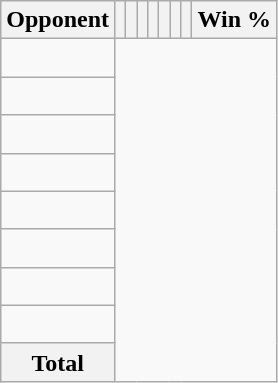<table class="wikitable sortable collapsible collapsed" style="text-align: center;">
<tr>
<th>Opponent</th>
<th></th>
<th></th>
<th></th>
<th></th>
<th></th>
<th></th>
<th></th>
<th>Win %</th>
</tr>
<tr>
<td align="left"><br></td>
</tr>
<tr>
<td align="left"><br></td>
</tr>
<tr>
<td align="left"><br></td>
</tr>
<tr>
<td align="left"><br></td>
</tr>
<tr>
<td align="left"><br></td>
</tr>
<tr>
<td align="left"><br></td>
</tr>
<tr>
<td align="left"><br></td>
</tr>
<tr>
<td align="left"><br></td>
</tr>
<tr class="sortbottom">
<th>Total<br></th>
</tr>
</table>
